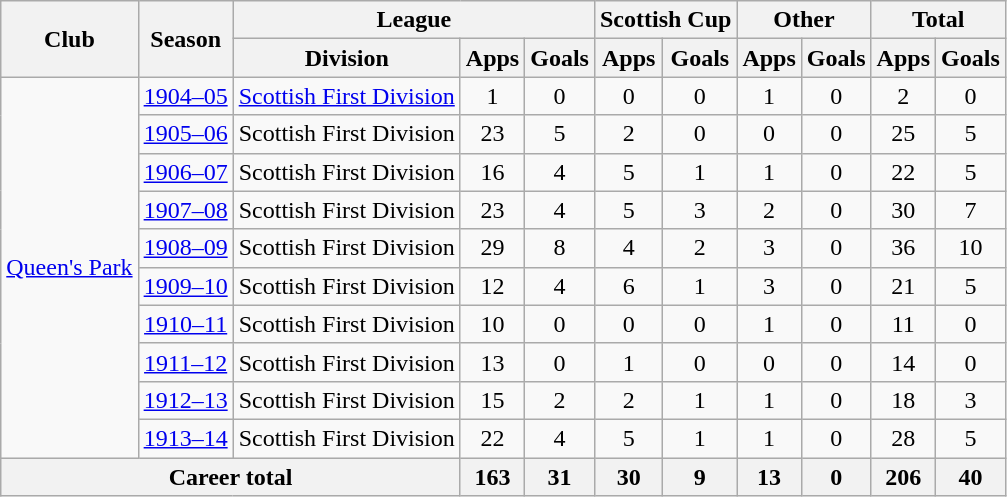<table class="wikitable" style="text-align: center">
<tr>
<th rowspan="2">Club</th>
<th rowspan="2">Season</th>
<th colspan="3">League</th>
<th colspan="2">Scottish Cup</th>
<th colspan="2">Other</th>
<th colspan="2">Total</th>
</tr>
<tr>
<th>Division</th>
<th>Apps</th>
<th>Goals</th>
<th>Apps</th>
<th>Goals</th>
<th>Apps</th>
<th>Goals</th>
<th>Apps</th>
<th>Goals</th>
</tr>
<tr>
<td rowspan="10"><a href='#'>Queen's Park</a></td>
<td><a href='#'>1904–05</a></td>
<td><a href='#'>Scottish First Division</a></td>
<td>1</td>
<td>0</td>
<td>0</td>
<td>0</td>
<td>1</td>
<td>0</td>
<td>2</td>
<td>0</td>
</tr>
<tr>
<td><a href='#'>1905–06</a></td>
<td>Scottish First Division</td>
<td>23</td>
<td>5</td>
<td>2</td>
<td>0</td>
<td>0</td>
<td>0</td>
<td>25</td>
<td>5</td>
</tr>
<tr>
<td><a href='#'>1906–07</a></td>
<td>Scottish First Division</td>
<td>16</td>
<td>4</td>
<td>5</td>
<td>1</td>
<td>1</td>
<td>0</td>
<td>22</td>
<td>5</td>
</tr>
<tr>
<td><a href='#'>1907–08</a></td>
<td>Scottish First Division</td>
<td>23</td>
<td>4</td>
<td>5</td>
<td>3</td>
<td>2</td>
<td>0</td>
<td>30</td>
<td>7</td>
</tr>
<tr>
<td><a href='#'>1908–09</a></td>
<td>Scottish First Division</td>
<td>29</td>
<td>8</td>
<td>4</td>
<td>2</td>
<td>3</td>
<td>0</td>
<td>36</td>
<td>10</td>
</tr>
<tr>
<td><a href='#'>1909–10</a></td>
<td>Scottish First Division</td>
<td>12</td>
<td>4</td>
<td>6</td>
<td>1</td>
<td>3</td>
<td>0</td>
<td>21</td>
<td>5</td>
</tr>
<tr>
<td><a href='#'>1910–11</a></td>
<td>Scottish First Division</td>
<td>10</td>
<td>0</td>
<td>0</td>
<td>0</td>
<td>1</td>
<td>0</td>
<td>11</td>
<td>0</td>
</tr>
<tr>
<td><a href='#'>1911–12</a></td>
<td>Scottish First Division</td>
<td>13</td>
<td>0</td>
<td>1</td>
<td>0</td>
<td>0</td>
<td>0</td>
<td>14</td>
<td>0</td>
</tr>
<tr>
<td><a href='#'>1912–13</a></td>
<td>Scottish First Division</td>
<td>15</td>
<td>2</td>
<td>2</td>
<td>1</td>
<td>1</td>
<td>0</td>
<td>18</td>
<td>3</td>
</tr>
<tr>
<td><a href='#'>1913–14</a></td>
<td>Scottish First Division</td>
<td>22</td>
<td>4</td>
<td>5</td>
<td>1</td>
<td>1</td>
<td>0</td>
<td>28</td>
<td>5</td>
</tr>
<tr>
<th colspan="3">Career total</th>
<th>163</th>
<th>31</th>
<th>30</th>
<th>9</th>
<th>13</th>
<th>0</th>
<th>206</th>
<th>40</th>
</tr>
</table>
